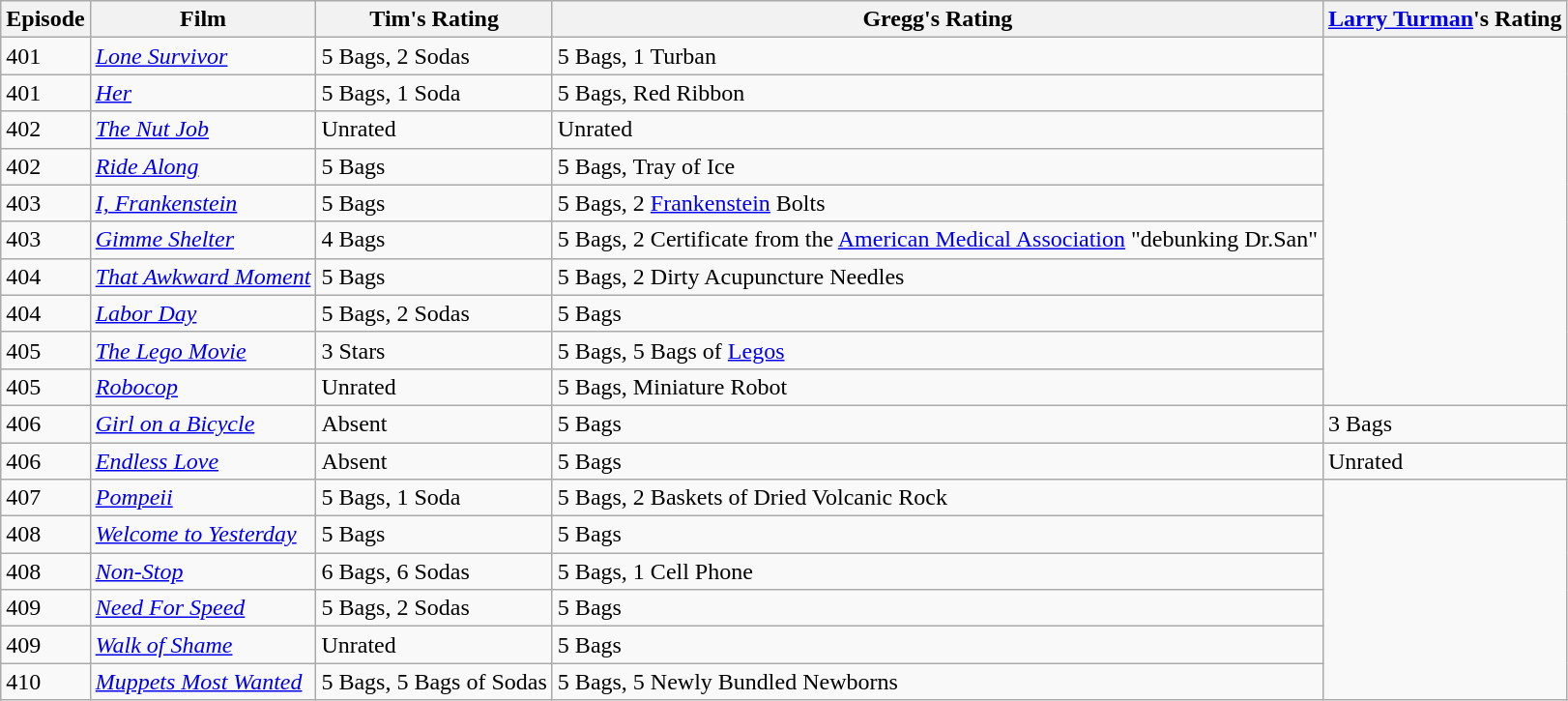<table class="wikitable">
<tr>
<th>Episode</th>
<th>Film</th>
<th>Tim's Rating</th>
<th>Gregg's Rating</th>
<th><a href='#'>Larry Turman</a>'s Rating</th>
</tr>
<tr>
<td>401</td>
<td><em><a href='#'>Lone Survivor</a></em></td>
<td>5 Bags, 2 Sodas</td>
<td>5 Bags, 1 Turban</td>
</tr>
<tr>
<td>401</td>
<td><em><a href='#'>Her</a></em></td>
<td>5 Bags, 1 Soda</td>
<td>5 Bags, Red Ribbon</td>
</tr>
<tr>
<td>402</td>
<td><em><a href='#'>The Nut Job</a></em></td>
<td>Unrated</td>
<td>Unrated</td>
</tr>
<tr>
<td>402</td>
<td><em><a href='#'>Ride Along</a></em></td>
<td>5 Bags</td>
<td>5 Bags, Tray of Ice</td>
</tr>
<tr>
<td>403</td>
<td><em><a href='#'>I, Frankenstein</a></em></td>
<td>5 Bags</td>
<td>5 Bags, 2 <a href='#'>Frankenstein</a> Bolts</td>
</tr>
<tr>
<td>403</td>
<td><em><a href='#'>Gimme Shelter</a></em></td>
<td>4 Bags</td>
<td>5 Bags, 2 Certificate from the <a href='#'>American Medical Association</a> "debunking Dr.San"</td>
</tr>
<tr>
<td>404</td>
<td><em><a href='#'>That Awkward Moment</a></em></td>
<td>5 Bags</td>
<td>5 Bags, 2 Dirty Acupuncture Needles</td>
</tr>
<tr>
<td>404</td>
<td><em><a href='#'>Labor Day</a></em></td>
<td>5 Bags, 2 Sodas</td>
<td>5 Bags</td>
</tr>
<tr>
<td>405</td>
<td><em><a href='#'>The Lego Movie</a></em></td>
<td>3 Stars</td>
<td>5 Bags, 5 Bags of <a href='#'>Legos</a></td>
</tr>
<tr>
<td>405</td>
<td><em><a href='#'>Robocop</a></em></td>
<td>Unrated</td>
<td>5 Bags, Miniature Robot</td>
</tr>
<tr>
<td>406</td>
<td><em><a href='#'>Girl on a Bicycle</a></em></td>
<td>Absent</td>
<td>5 Bags</td>
<td>3 Bags</td>
</tr>
<tr>
<td>406</td>
<td><em><a href='#'>Endless Love</a></em></td>
<td>Absent</td>
<td>5 Bags</td>
<td>Unrated</td>
</tr>
<tr>
<td>407</td>
<td><em><a href='#'>Pompeii</a></em></td>
<td>5 Bags, 1 Soda</td>
<td>5 Bags, 2 Baskets of Dried Volcanic Rock</td>
</tr>
<tr>
<td>408</td>
<td><em><a href='#'>Welcome to Yesterday</a></em></td>
<td>5 Bags</td>
<td>5 Bags</td>
</tr>
<tr>
<td>408</td>
<td><em><a href='#'>Non-Stop</a></em></td>
<td>6 Bags, 6 Sodas</td>
<td>5 Bags, 1 Cell Phone</td>
</tr>
<tr>
<td>409</td>
<td><em><a href='#'>Need For Speed</a></em></td>
<td>5 Bags, 2 Sodas</td>
<td>5 Bags</td>
</tr>
<tr>
<td>409</td>
<td><em><a href='#'>Walk of Shame</a></em></td>
<td>Unrated</td>
<td>5 Bags</td>
</tr>
<tr>
<td>410</td>
<td><em><a href='#'>Muppets Most Wanted</a></em></td>
<td>5 Bags, 5 Bags of Sodas</td>
<td>5 Bags, 5 Newly Bundled Newborns</td>
</tr>
</table>
